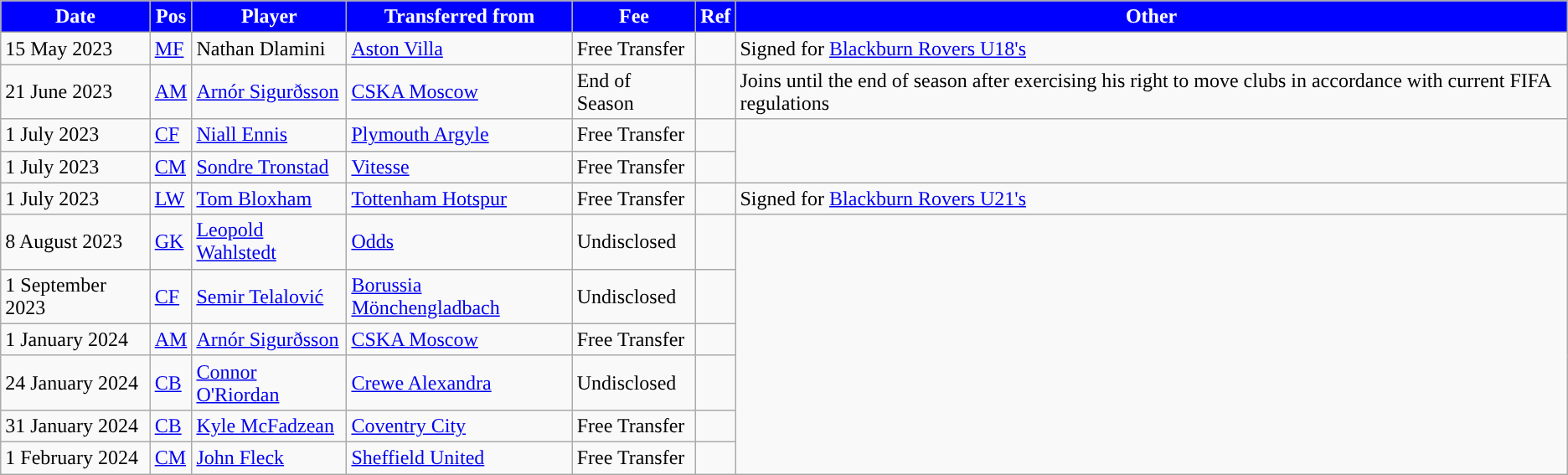<table class="wikitable plainrowheaders sortable">
<tr>
<th style="background:#0000FF; color:#ffffff; ">Date</th>
<th style="background:#0000FF; color:#ffffff; ">Pos</th>
<th style="background:#0000FF; color:#ffffff; ">Player</th>
<th style="background:#0000FF; color:#ffffff; ">Transferred from</th>
<th style="background:#0000FF; color:#ffffff; ">Fee</th>
<th style="background:#0000FF; color:#ffffff; ">Ref</th>
<th style="background:#0000FF; color:#ffffff; ">Other</th>
</tr>
<tr>
<td>15 May 2023</td>
<td><a href='#'>MF</a></td>
<td> Nathan Dlamini</td>
<td> <a href='#'>Aston Villa</a></td>
<td>Free Transfer</td>
<td></td>
<td>Signed for <a href='#'>Blackburn Rovers U18's</a></td>
</tr>
<tr>
<td>21 June 2023</td>
<td><a href='#'>AM</a></td>
<td> <a href='#'>Arnór Sigurðsson</a></td>
<td> <a href='#'>CSKA Moscow</a></td>
<td>End of Season</td>
<td></td>
<td>Joins until the end of season after exercising his right to move clubs in accordance with current FIFA regulations</td>
</tr>
<tr>
<td>1 July 2023</td>
<td><a href='#'>CF</a></td>
<td> <a href='#'>Niall Ennis</a></td>
<td> <a href='#'>Plymouth Argyle</a></td>
<td>Free Transfer</td>
<td></td>
</tr>
<tr>
<td>1 July 2023</td>
<td><a href='#'>CM</a></td>
<td> <a href='#'>Sondre Tronstad</a></td>
<td> <a href='#'>Vitesse</a></td>
<td>Free Transfer</td>
<td></td>
</tr>
<tr>
<td>1 July 2023</td>
<td><a href='#'>LW</a></td>
<td> <a href='#'>Tom Bloxham</a></td>
<td> <a href='#'>Tottenham Hotspur</a></td>
<td>Free Transfer</td>
<td></td>
<td>Signed for <a href='#'>Blackburn Rovers U21's</a></td>
</tr>
<tr>
<td>8 August 2023</td>
<td><a href='#'>GK</a></td>
<td> <a href='#'>Leopold Wahlstedt</a></td>
<td> <a href='#'>Odds</a></td>
<td>Undisclosed</td>
<td></td>
</tr>
<tr>
<td>1 September 2023</td>
<td><a href='#'>CF</a></td>
<td> <a href='#'>Semir Telalović</a></td>
<td> <a href='#'>Borussia Mönchengladbach</a></td>
<td>Undisclosed</td>
<td></td>
</tr>
<tr>
<td>1 January 2024</td>
<td><a href='#'>AM</a></td>
<td> <a href='#'>Arnór Sigurðsson</a></td>
<td> <a href='#'>CSKA Moscow</a></td>
<td>Free Transfer</td>
<td></td>
</tr>
<tr>
<td>24 January 2024</td>
<td><a href='#'>CB</a></td>
<td> <a href='#'>Connor O'Riordan</a></td>
<td> <a href='#'>Crewe Alexandra</a></td>
<td>Undisclosed</td>
<td></td>
</tr>
<tr>
<td>31 January 2024</td>
<td><a href='#'>CB</a></td>
<td> <a href='#'>Kyle McFadzean</a></td>
<td> <a href='#'>Coventry City</a></td>
<td>Free Transfer</td>
<td></td>
</tr>
<tr>
<td>1 February 2024</td>
<td><a href='#'>CM</a></td>
<td> <a href='#'>John Fleck</a></td>
<td> <a href='#'>Sheffield United</a></td>
<td>Free Transfer</td>
<td></td>
</tr>
</table>
